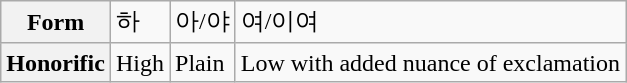<table class="wikitable">
<tr>
<th>Form</th>
<td>하</td>
<td>아/야</td>
<td>여/이여</td>
</tr>
<tr>
<th>Honorific</th>
<td>High</td>
<td>Plain</td>
<td>Low with added nuance of exclamation</td>
</tr>
</table>
